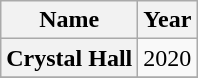<table class="wikitable sortable plainrowheaders" style="text-align:center">
<tr>
<th scope="col">Name</th>
<th scope="col">Year</th>
</tr>
<tr>
<th scope="row">Crystal Hall</th>
<td style="text-align:center;">2020</td>
</tr>
<tr>
</tr>
</table>
